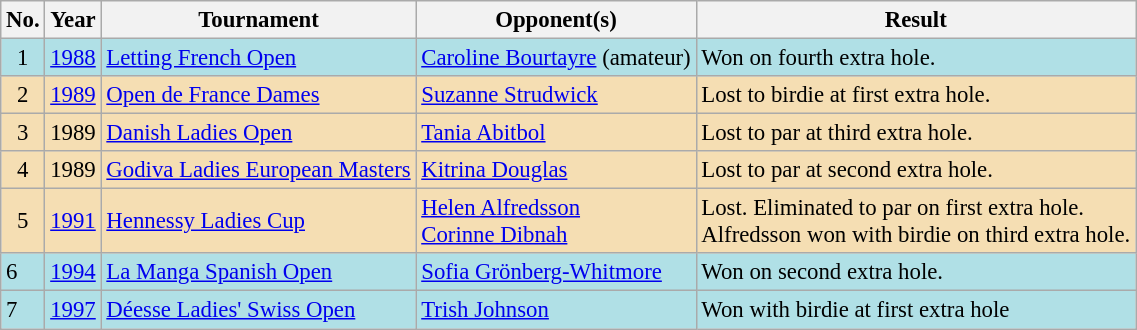<table class="wikitable" style="font-size:95%;">
<tr>
<th>No.</th>
<th>Year</th>
<th>Tournament</th>
<th>Opponent(s)</th>
<th>Result</th>
</tr>
<tr style="background:#B0E0E6;">
<td align=center>1</td>
<td><a href='#'>1988</a></td>
<td><a href='#'>Letting French Open</a></td>
<td> <a href='#'>Caroline Bourtayre</a> (amateur)</td>
<td>Won on fourth extra hole.</td>
</tr>
<tr style="background:#F5DEB3;">
<td align=center>2</td>
<td><a href='#'>1989</a></td>
<td><a href='#'>Open de France Dames</a></td>
<td> <a href='#'>Suzanne Strudwick</a></td>
<td>Lost to birdie at first extra hole.</td>
</tr>
<tr style="background:#F5DEB3;">
<td align=center>3</td>
<td>1989</td>
<td><a href='#'>Danish Ladies Open</a></td>
<td> <a href='#'>Tania Abitbol</a></td>
<td>Lost to par at third extra hole.</td>
</tr>
<tr style="background:#F5DEB3;">
<td align=center>4</td>
<td>1989</td>
<td><a href='#'>Godiva Ladies European Masters</a></td>
<td> <a href='#'>Kitrina Douglas</a></td>
<td>Lost to par at second extra hole.</td>
</tr>
<tr style="background:#F5DEB3;">
<td align=center>5</td>
<td><a href='#'>1991</a></td>
<td><a href='#'>Hennessy Ladies Cup</a></td>
<td> <a href='#'>Helen Alfredsson</a><br> <a href='#'>Corinne Dibnah</a></td>
<td>Lost. Eliminated to par on first extra hole.<br>Alfredsson won with birdie on third extra hole.</td>
</tr>
<tr style="background:#B0E0E6;">
<td>6</td>
<td><a href='#'>1994</a></td>
<td><a href='#'>La Manga Spanish Open</a></td>
<td> <a href='#'>Sofia Grönberg-Whitmore</a></td>
<td>Won on second extra hole.</td>
</tr>
<tr style="background:#B0E0E6;">
<td>7</td>
<td><a href='#'>1997</a></td>
<td><a href='#'>Déesse Ladies' Swiss Open</a></td>
<td> <a href='#'>Trish Johnson</a></td>
<td>Won with birdie at first extra hole</td>
</tr>
</table>
